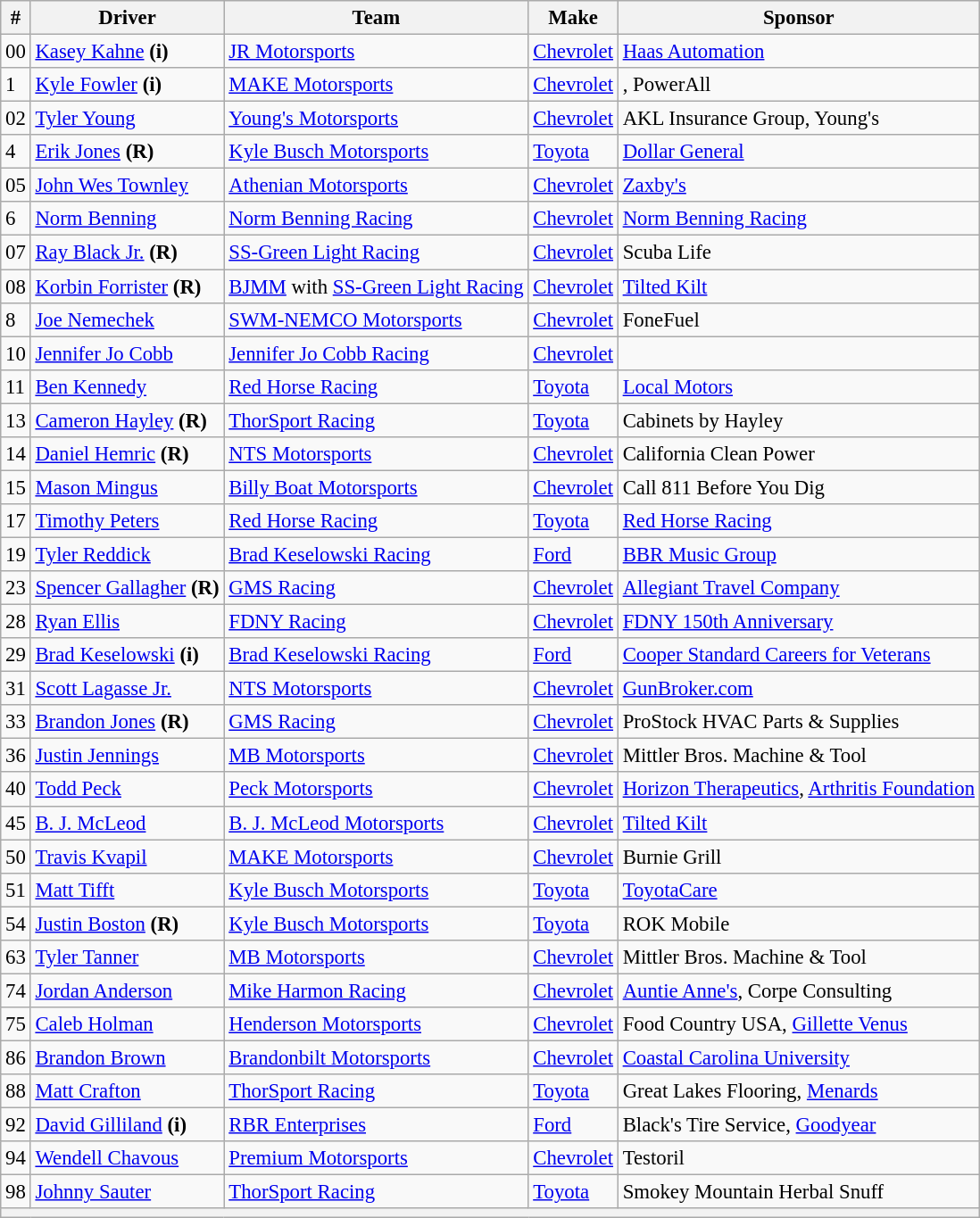<table class="wikitable" style="font-size:95%">
<tr>
<th>#</th>
<th>Driver</th>
<th>Team</th>
<th>Make</th>
<th>Sponsor</th>
</tr>
<tr>
<td>00</td>
<td><a href='#'>Kasey Kahne</a> <strong>(i)</strong></td>
<td><a href='#'>JR Motorsports</a></td>
<td><a href='#'>Chevrolet</a></td>
<td><a href='#'>Haas Automation</a></td>
</tr>
<tr>
<td>1</td>
<td><a href='#'>Kyle Fowler</a> <strong>(i)</strong></td>
<td><a href='#'>MAKE Motorsports</a></td>
<td><a href='#'>Chevrolet</a></td>
<td>, PowerAll</td>
</tr>
<tr>
<td>02</td>
<td><a href='#'>Tyler Young</a></td>
<td><a href='#'>Young's Motorsports</a></td>
<td><a href='#'>Chevrolet</a></td>
<td>AKL Insurance Group, Young's</td>
</tr>
<tr>
<td>4</td>
<td><a href='#'>Erik Jones</a> <strong>(R)</strong></td>
<td><a href='#'>Kyle Busch Motorsports</a></td>
<td><a href='#'>Toyota</a></td>
<td><a href='#'>Dollar General</a></td>
</tr>
<tr>
<td>05</td>
<td><a href='#'>John Wes Townley</a></td>
<td><a href='#'>Athenian Motorsports</a></td>
<td><a href='#'>Chevrolet</a></td>
<td><a href='#'>Zaxby's</a></td>
</tr>
<tr>
<td>6</td>
<td><a href='#'>Norm Benning</a></td>
<td><a href='#'>Norm Benning Racing</a></td>
<td><a href='#'>Chevrolet</a></td>
<td><a href='#'>Norm Benning Racing</a></td>
</tr>
<tr>
<td>07</td>
<td><a href='#'>Ray Black Jr.</a> <strong>(R)</strong></td>
<td><a href='#'>SS-Green Light Racing</a></td>
<td><a href='#'>Chevrolet</a></td>
<td>Scuba Life</td>
</tr>
<tr>
<td>08</td>
<td><a href='#'>Korbin Forrister</a> <strong>(R)</strong></td>
<td><a href='#'>BJMM</a> with <a href='#'>SS-Green Light Racing</a></td>
<td><a href='#'>Chevrolet</a></td>
<td><a href='#'>Tilted Kilt</a></td>
</tr>
<tr>
<td>8</td>
<td><a href='#'>Joe Nemechek</a></td>
<td><a href='#'>SWM-NEMCO Motorsports</a></td>
<td><a href='#'>Chevrolet</a></td>
<td>FoneFuel</td>
</tr>
<tr>
<td>10</td>
<td><a href='#'>Jennifer Jo Cobb</a></td>
<td><a href='#'>Jennifer Jo Cobb Racing</a></td>
<td><a href='#'>Chevrolet</a></td>
<td></td>
</tr>
<tr>
<td>11</td>
<td><a href='#'>Ben Kennedy</a></td>
<td><a href='#'>Red Horse Racing</a></td>
<td><a href='#'>Toyota</a></td>
<td><a href='#'>Local Motors</a></td>
</tr>
<tr>
<td>13</td>
<td><a href='#'>Cameron Hayley</a> <strong>(R)</strong></td>
<td><a href='#'>ThorSport Racing</a></td>
<td><a href='#'>Toyota</a></td>
<td>Cabinets by Hayley</td>
</tr>
<tr>
<td>14</td>
<td><a href='#'>Daniel Hemric</a> <strong>(R)</strong></td>
<td><a href='#'>NTS Motorsports</a></td>
<td><a href='#'>Chevrolet</a></td>
<td>California Clean Power</td>
</tr>
<tr>
<td>15</td>
<td><a href='#'>Mason Mingus</a></td>
<td><a href='#'>Billy Boat Motorsports</a></td>
<td><a href='#'>Chevrolet</a></td>
<td>Call 811 Before You Dig</td>
</tr>
<tr>
<td>17</td>
<td><a href='#'>Timothy Peters</a></td>
<td><a href='#'>Red Horse Racing</a></td>
<td><a href='#'>Toyota</a></td>
<td><a href='#'>Red Horse Racing</a></td>
</tr>
<tr>
<td>19</td>
<td><a href='#'>Tyler Reddick</a></td>
<td><a href='#'>Brad Keselowski Racing</a></td>
<td><a href='#'>Ford</a></td>
<td><a href='#'>BBR Music Group</a></td>
</tr>
<tr>
<td>23</td>
<td><a href='#'>Spencer Gallagher</a> <strong>(R)</strong></td>
<td><a href='#'>GMS Racing</a></td>
<td><a href='#'>Chevrolet</a></td>
<td><a href='#'>Allegiant Travel Company</a></td>
</tr>
<tr>
<td>28</td>
<td><a href='#'>Ryan Ellis</a></td>
<td><a href='#'>FDNY Racing</a></td>
<td><a href='#'>Chevrolet</a></td>
<td><a href='#'>FDNY 150th Anniversary</a></td>
</tr>
<tr>
<td>29</td>
<td><a href='#'>Brad Keselowski</a> <strong>(i)</strong></td>
<td><a href='#'>Brad Keselowski Racing</a></td>
<td><a href='#'>Ford</a></td>
<td><a href='#'>Cooper Standard Careers for Veterans</a></td>
</tr>
<tr>
<td>31</td>
<td><a href='#'>Scott Lagasse Jr.</a></td>
<td><a href='#'>NTS Motorsports</a></td>
<td><a href='#'>Chevrolet</a></td>
<td><a href='#'>GunBroker.com</a></td>
</tr>
<tr>
<td>33</td>
<td><a href='#'>Brandon Jones</a> <strong>(R)</strong></td>
<td><a href='#'>GMS Racing</a></td>
<td><a href='#'>Chevrolet</a></td>
<td>ProStock HVAC Parts & Supplies</td>
</tr>
<tr>
<td>36</td>
<td><a href='#'>Justin Jennings</a></td>
<td><a href='#'>MB Motorsports</a></td>
<td><a href='#'>Chevrolet</a></td>
<td>Mittler Bros. Machine & Tool</td>
</tr>
<tr>
<td>40</td>
<td><a href='#'>Todd Peck</a></td>
<td><a href='#'>Peck Motorsports</a></td>
<td><a href='#'>Chevrolet</a></td>
<td><a href='#'>Horizon Therapeutics</a>, <a href='#'>Arthritis Foundation</a></td>
</tr>
<tr>
<td>45</td>
<td><a href='#'>B. J. McLeod</a></td>
<td><a href='#'>B. J. McLeod Motorsports</a></td>
<td><a href='#'>Chevrolet</a></td>
<td><a href='#'>Tilted Kilt</a></td>
</tr>
<tr>
<td>50</td>
<td><a href='#'>Travis Kvapil</a></td>
<td><a href='#'>MAKE Motorsports</a></td>
<td><a href='#'>Chevrolet</a></td>
<td>Burnie Grill</td>
</tr>
<tr>
<td>51</td>
<td><a href='#'>Matt Tifft</a></td>
<td><a href='#'>Kyle Busch Motorsports</a></td>
<td><a href='#'>Toyota</a></td>
<td><a href='#'>ToyotaCare</a></td>
</tr>
<tr>
<td>54</td>
<td><a href='#'>Justin Boston</a> <strong>(R)</strong></td>
<td><a href='#'>Kyle Busch Motorsports</a></td>
<td><a href='#'>Toyota</a></td>
<td>ROK Mobile</td>
</tr>
<tr>
<td>63</td>
<td><a href='#'>Tyler Tanner</a></td>
<td><a href='#'>MB Motorsports</a></td>
<td><a href='#'>Chevrolet</a></td>
<td>Mittler Bros. Machine & Tool</td>
</tr>
<tr>
<td>74</td>
<td><a href='#'>Jordan Anderson</a></td>
<td><a href='#'>Mike Harmon Racing</a></td>
<td><a href='#'>Chevrolet</a></td>
<td><a href='#'>Auntie Anne's</a>, Corpe Consulting</td>
</tr>
<tr>
<td>75</td>
<td><a href='#'>Caleb Holman</a></td>
<td><a href='#'>Henderson Motorsports</a></td>
<td><a href='#'>Chevrolet</a></td>
<td>Food Country USA, <a href='#'>Gillette Venus</a></td>
</tr>
<tr>
<td>86</td>
<td><a href='#'>Brandon Brown</a></td>
<td><a href='#'>Brandonbilt Motorsports</a></td>
<td><a href='#'>Chevrolet</a></td>
<td><a href='#'>Coastal Carolina University</a></td>
</tr>
<tr>
<td>88</td>
<td><a href='#'>Matt Crafton</a></td>
<td><a href='#'>ThorSport Racing</a></td>
<td><a href='#'>Toyota</a></td>
<td>Great Lakes Flooring, <a href='#'>Menards</a></td>
</tr>
<tr>
<td>92</td>
<td><a href='#'>David Gilliland</a> <strong>(i)</strong></td>
<td><a href='#'>RBR Enterprises</a></td>
<td><a href='#'>Ford</a></td>
<td>Black's Tire Service, <a href='#'>Goodyear</a></td>
</tr>
<tr>
<td>94</td>
<td><a href='#'>Wendell Chavous</a></td>
<td><a href='#'>Premium Motorsports</a></td>
<td><a href='#'>Chevrolet</a></td>
<td>Testoril</td>
</tr>
<tr>
<td>98</td>
<td><a href='#'>Johnny Sauter</a></td>
<td><a href='#'>ThorSport Racing</a></td>
<td><a href='#'>Toyota</a></td>
<td>Smokey Mountain Herbal Snuff</td>
</tr>
<tr>
<th colspan="5"></th>
</tr>
</table>
